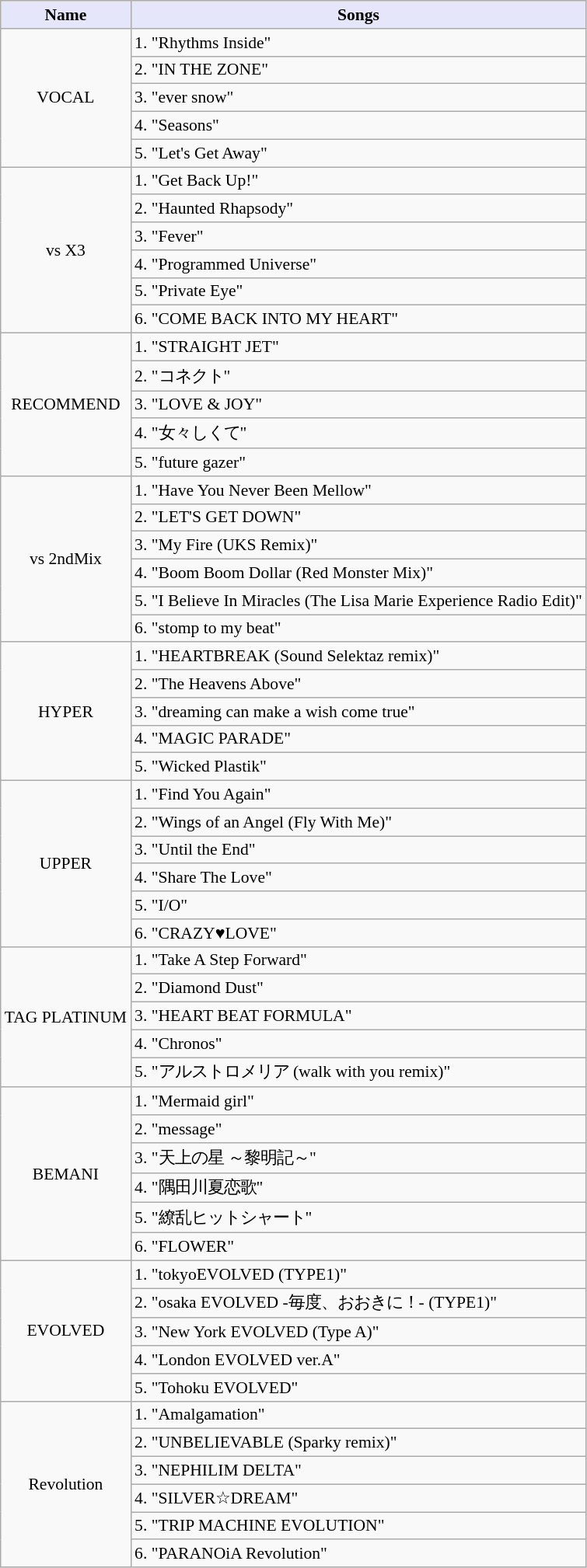<table class="wikitable" style="font-size:90%;">
<tr>
<th style="background:lavender;">Name</th>
<th style="background:lavender;" colspan="2">Songs</th>
</tr>
<tr>
<td rowspan="5" style="text-align:center;">VOCAL</td>
<td colspan="2">1. "Rhythms Inside"</td>
</tr>
<tr>
<td colspan="2">2. "IN THE ZONE"</td>
</tr>
<tr>
<td colspan="2">3. "ever snow"</td>
</tr>
<tr>
<td colspan="2">4. "Seasons"</td>
</tr>
<tr>
<td colspan="2">5. "Let's Get Away"</td>
</tr>
<tr>
<td rowspan="6" style="text-align:center;">vs X3</td>
<td colspan="2">1. "Get Back Up!"</td>
</tr>
<tr>
<td colspan="2">2. "Haunted Rhapsody"</td>
</tr>
<tr>
<td colspan="2">3. "Fever"</td>
</tr>
<tr>
<td colspan="2">4. "Programmed Universe"</td>
</tr>
<tr>
<td colspan="2">5. "Private Eye"</td>
</tr>
<tr>
<td colspan="2">6. "COME BACK INTO MY HEART"</td>
</tr>
<tr>
<td rowspan="5" style="text-align:center;">RECOMMEND</td>
<td colspan="2">1. "STRAIGHT JET"</td>
</tr>
<tr>
<td colspan="2">2. "コネクト"</td>
</tr>
<tr>
<td colspan="2">3. "LOVE & JOY"</td>
</tr>
<tr>
<td colspan="2">4. "女々しくて"</td>
</tr>
<tr>
<td colspan="2">5. "future gazer"</td>
</tr>
<tr>
<td rowspan="6" style="text-align:center;">vs 2ndMix</td>
<td colspan="2">1. "Have You Never Been Mellow"</td>
</tr>
<tr>
<td colspan="2">2. "LET'S GET DOWN"</td>
</tr>
<tr>
<td colspan="2">3. "My Fire (UKS Remix)"</td>
</tr>
<tr>
<td colspan="2">4. "Boom Boom Dollar (Red Monster Mix)"</td>
</tr>
<tr>
<td colspan="2">5. "I Believe In Miracles (The Lisa Marie Experience Radio Edit)"</td>
</tr>
<tr>
<td colspan="2">6. "stomp to my beat"</td>
</tr>
<tr>
<td rowspan="5" style="text-align:center;">HYPER </td>
<td colspan="2">1. "HEARTBREAK (Sound Selektaz remix)"</td>
</tr>
<tr>
<td colspan="2">2. "The Heavens Above"</td>
</tr>
<tr>
<td colspan="2">3. "dreaming can make a wish come true"</td>
</tr>
<tr>
<td colspan="2">4. "MAGIC PARADE"</td>
</tr>
<tr>
<td colspan="2">5. "Wicked Plastik"</td>
</tr>
<tr>
<td rowspan="6" style="text-align:center;">UPPER </td>
<td colspan="2">1. "Find You Again"</td>
</tr>
<tr>
<td colspan="2">2. "Wings of an Angel (Fly With Me)"</td>
</tr>
<tr>
<td colspan="2">3. "Until the End"</td>
</tr>
<tr>
<td colspan="2">4. "Share The Love"</td>
</tr>
<tr>
<td colspan="2">5. "I/O"</td>
</tr>
<tr>
<td colspan="2">6. "CRAZY♥LOVE"</td>
</tr>
<tr>
<td rowspan="5" style="text-align:center;">TAG PLATINUM </td>
<td colspan="2">1. "Take A Step Forward"</td>
</tr>
<tr>
<td colspan="2">2. "Diamond Dust"</td>
</tr>
<tr>
<td colspan="2">3. "HEART BEAT FORMULA"</td>
</tr>
<tr>
<td colspan="2">4. "Chronos"</td>
</tr>
<tr>
<td colspan="2">5. "アルストロメリア (walk with you remix)"</td>
</tr>
<tr>
<td rowspan="6" style="text-align:center;">BEMANI </td>
<td colspan="2">1. "Mermaid girl"</td>
</tr>
<tr>
<td colspan="2">2. "message"</td>
</tr>
<tr>
<td colspan="2">3. "天上の星 ～黎明記～"</td>
</tr>
<tr>
<td colspan="2">4. "隅田川夏恋歌"</td>
</tr>
<tr>
<td colspan="2">5. "繚乱ヒットシャート"</td>
</tr>
<tr>
<td colspan="2">6. "FLOWER"</td>
</tr>
<tr>
<td rowspan="5" style="text-align:center;">EVOLVED </td>
<td colspan="2">1. "tokyoEVOLVED (TYPE1)"</td>
</tr>
<tr>
<td colspan="2">2. "osaka EVOLVED -毎度、おおきに！- (TYPE1)"</td>
</tr>
<tr>
<td colspan="2">3. "New York EVOLVED (Type A)"</td>
</tr>
<tr>
<td colspan="2">4. "London EVOLVED ver.A"</td>
</tr>
<tr>
<td colspan="2">5. "Tohoku EVOLVED"</td>
</tr>
<tr>
<td rowspan="6" style="text-align:center;">Revolution </td>
<td colspan="2">1. "Amalgamation"</td>
</tr>
<tr>
<td colspan="2">2. "UNBELIEVABLE (Sparky remix)"</td>
</tr>
<tr>
<td colspan="2">3. "NEPHILIM DELTA"</td>
</tr>
<tr>
<td colspan="2">4. "SILVER☆DREAM"</td>
</tr>
<tr>
<td colspan="2">5. "TRIP MACHINE EVOLUTION"</td>
</tr>
<tr>
<td colspan="2">6. "PARANOiA Revolution"</td>
</tr>
</table>
